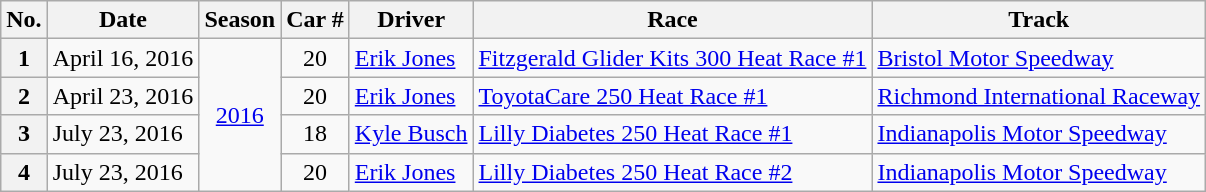<table class="wikitable sortable">
<tr>
<th scope="col">No.</th>
<th scope="col">Date</th>
<th scope="col">Season</th>
<th scope="col">Car #</th>
<th scope="col">Driver</th>
<th scope="col">Race</th>
<th scope="col">Track</th>
</tr>
<tr>
<th scope="row">1</th>
<td>April 16, 2016</td>
<td rowspan="4" style="text-align:center;"><a href='#'>2016</a></td>
<td style="text-align:center;">20</td>
<td><a href='#'>Erik Jones</a></td>
<td><a href='#'>Fitzgerald Glider Kits 300 Heat Race #1</a></td>
<td><a href='#'>Bristol Motor Speedway</a></td>
</tr>
<tr>
<th scope="row">2</th>
<td>April 23, 2016</td>
<td style="text-align:center;">20</td>
<td><a href='#'>Erik Jones</a></td>
<td><a href='#'>ToyotaCare 250 Heat Race #1</a></td>
<td><a href='#'>Richmond International Raceway</a></td>
</tr>
<tr>
<th scope="row">3</th>
<td>July 23, 2016</td>
<td style="text-align:center;">18</td>
<td><a href='#'>Kyle Busch</a></td>
<td><a href='#'>Lilly Diabetes 250 Heat Race #1</a></td>
<td><a href='#'>Indianapolis Motor Speedway</a></td>
</tr>
<tr>
<th scope="row">4</th>
<td>July 23, 2016</td>
<td style="text-align:center;">20</td>
<td><a href='#'>Erik Jones</a></td>
<td><a href='#'>Lilly Diabetes 250 Heat Race #2</a></td>
<td><a href='#'>Indianapolis Motor Speedway</a></td>
</tr>
</table>
